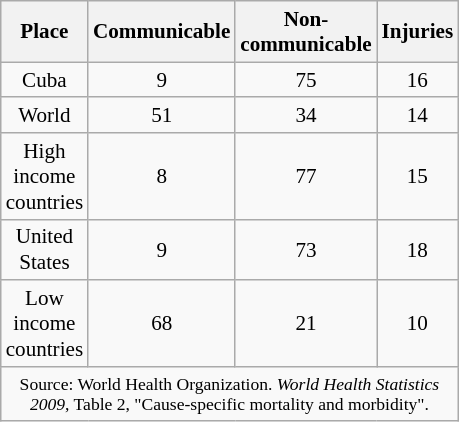<table class="wikitable" style="width:20em; float:right; clear:right; font-size:88%; text-align:center; margin-left:1em">
<tr>
<th>Place</th>
<th>Communicable</th>
<th>Non-communicable</th>
<th>Injuries</th>
</tr>
<tr>
<td>Cuba</td>
<td>9</td>
<td>75</td>
<td>16</td>
</tr>
<tr>
<td>World</td>
<td>51</td>
<td>34</td>
<td>14</td>
</tr>
<tr>
<td>High income countries</td>
<td>8</td>
<td>77</td>
<td>15</td>
</tr>
<tr>
<td>United States</td>
<td>9</td>
<td>73</td>
<td>18</td>
</tr>
<tr>
<td>Low income countries</td>
<td>68</td>
<td>21</td>
<td>10</td>
</tr>
<tr>
<td colspan=4 style="font-size:smaller; padding:0.4em">Source: World Health Organization. <em>World Health Statistics 2009</em>, Table 2, "Cause-specific mortality and morbidity".</td>
</tr>
</table>
